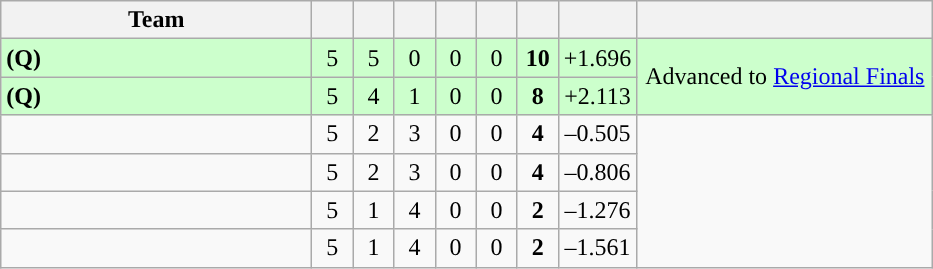<table class="wikitable" style="text-align:center">
<tr>
<th width=200>Team</th>
<th width=20></th>
<th width=20></th>
<th width=20></th>
<th width=20></th>
<th width=20></th>
<th width=20></th>
<th width=45></th>
<th width=190></th>
</tr>
<tr style="background:#cfc">
<td align="left"> <strong>(Q)</strong></td>
<td>5</td>
<td>5</td>
<td>0</td>
<td>0</td>
<td>0</td>
<td><strong>10</strong></td>
<td>+1.696</td>
<td rowspan=2>Advanced to <a href='#'>Regional Finals</a></td>
</tr>
<tr style="background:#cfc">
<td align="left"> <strong>(Q)</strong></td>
<td>5</td>
<td>4</td>
<td>1</td>
<td>0</td>
<td>0</td>
<td><strong>8</strong></td>
<td>+2.113</td>
</tr>
<tr>
<td align="left"></td>
<td>5</td>
<td>2</td>
<td>3</td>
<td>0</td>
<td>0</td>
<td><strong>4</strong></td>
<td>–0.505</td>
<td rowspan=4></td>
</tr>
<tr>
<td align="left"></td>
<td>5</td>
<td>2</td>
<td>3</td>
<td>0</td>
<td>0</td>
<td><strong>4</strong></td>
<td>–0.806</td>
</tr>
<tr>
<td align="left"></td>
<td>5</td>
<td>1</td>
<td>4</td>
<td>0</td>
<td>0</td>
<td><strong>2</strong></td>
<td>–1.276</td>
</tr>
<tr>
<td align="left"></td>
<td>5</td>
<td>1</td>
<td>4</td>
<td>0</td>
<td>0</td>
<td><strong>2</strong></td>
<td>–1.561</td>
</tr>
</table>
